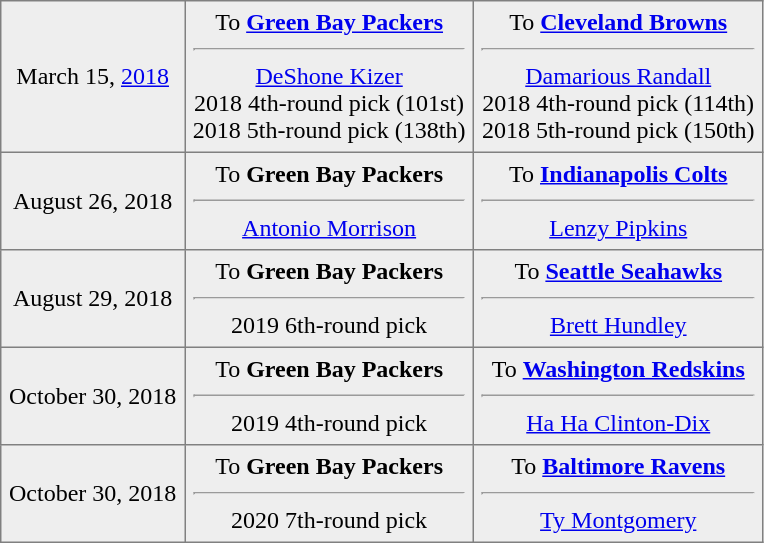<table border="1" style="border-collapse:collapse; text-align:center" cellpadding="5">
<tr style="background:#eee">
<td>March 15, <a href='#'>2018</a></td>
<td style="vertical-align:top">To <strong><a href='#'>Green Bay Packers</a></strong><hr><a href='#'>DeShone Kizer</a><br>2018 4th-round pick (101st)<br>2018 5th-round pick (138th)</td>
<td style="vertical-align:top">To <strong><a href='#'>Cleveland Browns</a></strong><hr><a href='#'>Damarious Randall</a><br>2018 4th-round pick (114th)<br>2018 5th-round pick (150th)</td>
</tr>
<tr style="background:#eee">
<td>August 26, 2018</td>
<td style="vertical-align:top">To <strong>Green Bay Packers</strong><hr><a href='#'>Antonio Morrison</a></td>
<td style="vertical-align:top">To <strong><a href='#'>Indianapolis Colts</a></strong><hr><a href='#'>Lenzy Pipkins</a></td>
</tr>
<tr style="background:#eee">
<td>August 29, 2018</td>
<td style="vertical-align:top">To <strong>Green Bay Packers</strong><hr>2019 6th-round pick</td>
<td style="vertical-align:top">To <strong><a href='#'>Seattle Seahawks</a></strong><hr><a href='#'>Brett Hundley</a></td>
</tr>
<tr style="background:#eee">
<td>October 30, 2018</td>
<td style="vertical-align:top">To <strong>Green Bay Packers</strong><hr>2019 4th-round pick</td>
<td style="vertical-align:top">To <strong><a href='#'>Washington Redskins</a></strong><hr><a href='#'>Ha Ha Clinton-Dix</a></td>
</tr>
<tr style="background:#eee">
<td>October 30, 2018</td>
<td style="vertical-align:top">To <strong>Green Bay Packers</strong><hr>2020 7th-round pick</td>
<td style="vertical-align:top">To <strong><a href='#'>Baltimore Ravens</a></strong><hr><a href='#'>Ty Montgomery</a></td>
</tr>
</table>
